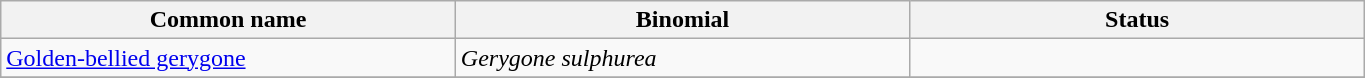<table width=72% class="wikitable">
<tr>
<th width=24%>Common name</th>
<th width=24%>Binomial</th>
<th width=24%>Status</th>
</tr>
<tr>
<td><a href='#'>Golden-bellied gerygone</a></td>
<td><em>Gerygone sulphurea</em></td>
<td></td>
</tr>
<tr>
</tr>
</table>
